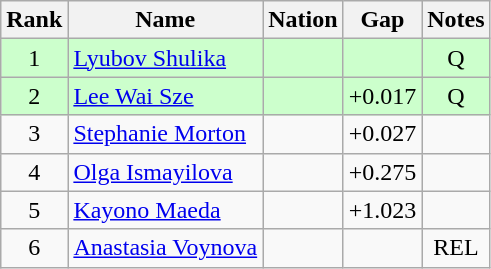<table class="wikitable sortable" style="text-align:center">
<tr>
<th>Rank</th>
<th>Name</th>
<th>Nation</th>
<th>Gap</th>
<th>Notes</th>
</tr>
<tr bgcolor=ccffcc>
<td>1</td>
<td align=left><a href='#'>Lyubov Shulika</a></td>
<td align=left></td>
<td></td>
<td>Q</td>
</tr>
<tr bgcolor=ccffcc>
<td>2</td>
<td align=left><a href='#'>Lee Wai Sze</a></td>
<td align=left></td>
<td>+0.017</td>
<td>Q</td>
</tr>
<tr>
<td>3</td>
<td align=left><a href='#'>Stephanie Morton</a></td>
<td align=left></td>
<td>+0.027</td>
<td></td>
</tr>
<tr>
<td>4</td>
<td align=left><a href='#'>Olga Ismayilova</a></td>
<td align=left></td>
<td>+0.275</td>
<td></td>
</tr>
<tr>
<td>5</td>
<td align=left><a href='#'>Kayono Maeda</a></td>
<td align=left></td>
<td>+1.023</td>
<td></td>
</tr>
<tr>
<td>6</td>
<td align=left><a href='#'>Anastasia Voynova</a></td>
<td align=left></td>
<td></td>
<td>REL</td>
</tr>
</table>
